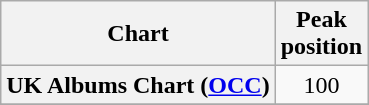<table class="wikitable plainrowheaders sortable" style="text-align:center;" border="1">
<tr>
<th scope="col">Chart</th>
<th scope="col">Peak<br>position</th>
</tr>
<tr>
<th scope="row">UK Albums Chart (<a href='#'>OCC</a>)</th>
<td>100</td>
</tr>
<tr>
</tr>
</table>
